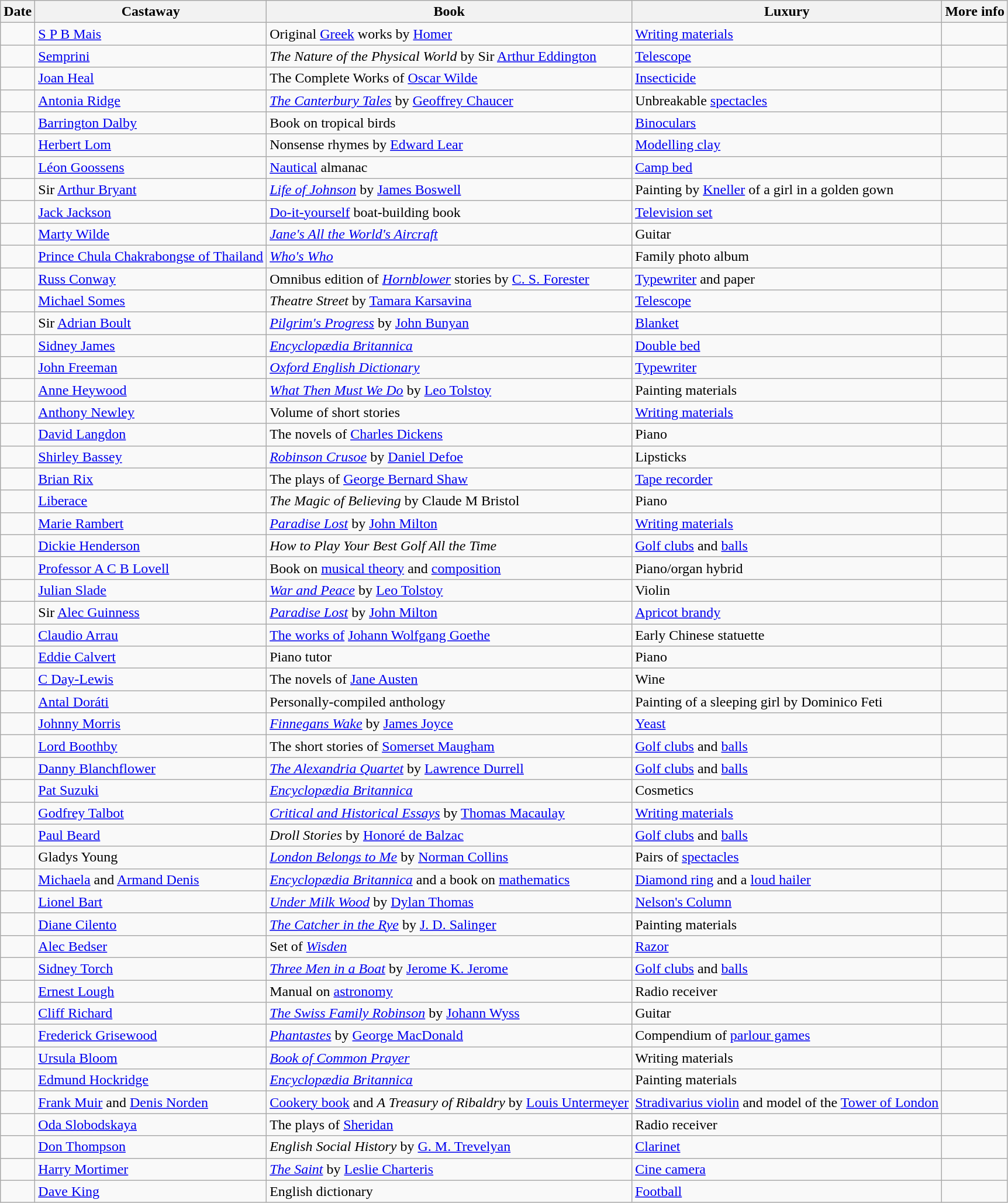<table class="wikitable sortable">
<tr>
<th>Date</th>
<th>Castaway</th>
<th>Book</th>
<th>Luxury</th>
<th>More info</th>
</tr>
<tr>
<td></td>
<td><a href='#'>S P B Mais</a></td>
<td>Original <a href='#'>Greek</a> works by <a href='#'>Homer</a></td>
<td><a href='#'>Writing materials</a></td>
<td></td>
</tr>
<tr>
<td></td>
<td><a href='#'>Semprini</a></td>
<td><em>The Nature of the Physical World</em> by Sir <a href='#'>Arthur Eddington</a></td>
<td><a href='#'>Telescope</a></td>
<td></td>
</tr>
<tr>
<td></td>
<td><a href='#'>Joan Heal</a></td>
<td>The Complete Works of <a href='#'>Oscar Wilde</a></td>
<td><a href='#'>Insecticide</a></td>
<td></td>
</tr>
<tr>
<td></td>
<td><a href='#'>Antonia Ridge</a></td>
<td><em><a href='#'>The Canterbury Tales</a></em> by <a href='#'>Geoffrey Chaucer</a></td>
<td>Unbreakable <a href='#'>spectacles</a></td>
<td></td>
</tr>
<tr>
<td></td>
<td><a href='#'>Barrington Dalby</a></td>
<td>Book on tropical birds</td>
<td><a href='#'>Binoculars</a></td>
<td></td>
</tr>
<tr>
<td></td>
<td><a href='#'>Herbert Lom</a></td>
<td>Nonsense rhymes by <a href='#'>Edward Lear</a></td>
<td><a href='#'>Modelling clay</a></td>
<td></td>
</tr>
<tr>
<td></td>
<td><a href='#'>Léon Goossens</a></td>
<td><a href='#'>Nautical</a> almanac</td>
<td><a href='#'>Camp bed</a></td>
<td></td>
</tr>
<tr>
<td></td>
<td>Sir <a href='#'>Arthur Bryant</a></td>
<td><em><a href='#'>Life of Johnson</a></em> by <a href='#'>James Boswell</a></td>
<td>Painting by <a href='#'>Kneller</a> of a girl in a golden gown</td>
<td></td>
</tr>
<tr>
<td></td>
<td><a href='#'>Jack Jackson</a></td>
<td><a href='#'>Do-it-yourself</a> boat-building book</td>
<td><a href='#'>Television set</a></td>
<td></td>
</tr>
<tr>
<td></td>
<td><a href='#'>Marty Wilde</a></td>
<td><em><a href='#'>Jane's All the World's Aircraft</a></em></td>
<td>Guitar</td>
<td></td>
</tr>
<tr>
<td></td>
<td><a href='#'>Prince Chula Chakrabongse of Thailand</a></td>
<td><em><a href='#'>Who's Who</a></em></td>
<td>Family photo album</td>
<td></td>
</tr>
<tr>
<td></td>
<td><a href='#'>Russ Conway</a></td>
<td>Omnibus edition of <em><a href='#'>Hornblower</a></em> stories by <a href='#'>C. S. Forester</a></td>
<td><a href='#'>Typewriter</a> and paper</td>
<td></td>
</tr>
<tr>
<td></td>
<td><a href='#'>Michael Somes</a></td>
<td><em>Theatre Street</em> by <a href='#'>Tamara Karsavina</a></td>
<td><a href='#'>Telescope</a></td>
<td></td>
</tr>
<tr>
<td></td>
<td>Sir <a href='#'>Adrian Boult</a></td>
<td><em><a href='#'>Pilgrim's Progress</a></em> by <a href='#'>John Bunyan</a></td>
<td><a href='#'>Blanket</a></td>
<td></td>
</tr>
<tr>
<td></td>
<td><a href='#'>Sidney James</a></td>
<td><em><a href='#'>Encyclopædia Britannica</a></em></td>
<td><a href='#'>Double bed</a></td>
<td></td>
</tr>
<tr>
<td></td>
<td><a href='#'>John Freeman</a></td>
<td><em><a href='#'>Oxford English Dictionary</a></em></td>
<td><a href='#'>Typewriter</a></td>
<td></td>
</tr>
<tr>
<td></td>
<td><a href='#'>Anne Heywood</a></td>
<td><em><a href='#'>What Then Must We Do</a></em> by <a href='#'>Leo Tolstoy</a></td>
<td>Painting materials</td>
<td></td>
</tr>
<tr>
<td></td>
<td><a href='#'>Anthony Newley</a></td>
<td>Volume of short stories</td>
<td><a href='#'>Writing materials</a></td>
<td></td>
</tr>
<tr>
<td></td>
<td><a href='#'>David Langdon</a></td>
<td>The novels of <a href='#'>Charles Dickens</a></td>
<td>Piano</td>
<td></td>
</tr>
<tr>
<td></td>
<td><a href='#'>Shirley Bassey</a></td>
<td><em><a href='#'>Robinson Crusoe</a></em> by <a href='#'>Daniel Defoe</a></td>
<td>Lipsticks</td>
<td></td>
</tr>
<tr>
<td></td>
<td><a href='#'>Brian Rix</a></td>
<td>The plays of <a href='#'>George Bernard Shaw</a></td>
<td><a href='#'>Tape recorder</a></td>
<td></td>
</tr>
<tr>
<td></td>
<td><a href='#'>Liberace</a></td>
<td><em>The Magic of Believing</em> by Claude M Bristol</td>
<td>Piano</td>
<td></td>
</tr>
<tr>
<td></td>
<td><a href='#'>Marie Rambert</a></td>
<td><em><a href='#'>Paradise Lost</a></em> by <a href='#'>John Milton</a></td>
<td><a href='#'>Writing materials</a></td>
<td></td>
</tr>
<tr>
<td></td>
<td><a href='#'>Dickie Henderson</a></td>
<td><em>How to Play Your Best Golf All the Time</em></td>
<td><a href='#'>Golf clubs</a> and <a href='#'>balls</a></td>
<td></td>
</tr>
<tr>
<td></td>
<td><a href='#'>Professor A C B Lovell</a></td>
<td>Book on <a href='#'>musical theory</a> and <a href='#'>composition</a></td>
<td>Piano/organ hybrid</td>
<td></td>
</tr>
<tr>
<td></td>
<td><a href='#'>Julian Slade</a></td>
<td><em><a href='#'>War and Peace</a></em> by <a href='#'>Leo Tolstoy</a></td>
<td>Violin</td>
<td></td>
</tr>
<tr>
<td></td>
<td>Sir <a href='#'>Alec Guinness</a></td>
<td><em><a href='#'>Paradise Lost</a></em> by <a href='#'>John Milton</a></td>
<td><a href='#'>Apricot brandy</a></td>
<td></td>
</tr>
<tr>
<td></td>
<td><a href='#'>Claudio Arrau</a></td>
<td><a href='#'>The works of</a> <a href='#'>Johann Wolfgang Goethe</a></td>
<td>Early Chinese statuette</td>
<td></td>
</tr>
<tr>
<td></td>
<td><a href='#'>Eddie Calvert</a></td>
<td>Piano tutor</td>
<td>Piano</td>
<td></td>
</tr>
<tr>
<td></td>
<td><a href='#'>C Day-Lewis</a></td>
<td>The novels of <a href='#'>Jane Austen</a></td>
<td>Wine</td>
<td></td>
</tr>
<tr>
<td></td>
<td><a href='#'>Antal Doráti</a></td>
<td>Personally-compiled anthology</td>
<td>Painting of a sleeping girl by Dominico Feti</td>
<td></td>
</tr>
<tr>
<td></td>
<td><a href='#'>Johnny Morris</a></td>
<td><em><a href='#'>Finnegans Wake</a></em> by <a href='#'>James Joyce</a></td>
<td><a href='#'>Yeast</a></td>
<td></td>
</tr>
<tr>
<td></td>
<td><a href='#'>Lord Boothby</a></td>
<td>The short stories of <a href='#'>Somerset Maugham</a></td>
<td><a href='#'>Golf clubs</a> and <a href='#'>balls</a></td>
<td></td>
</tr>
<tr>
<td></td>
<td><a href='#'>Danny Blanchflower</a></td>
<td><em><a href='#'>The Alexandria Quartet</a></em> by <a href='#'>Lawrence Durrell</a></td>
<td><a href='#'>Golf clubs</a> and <a href='#'>balls</a></td>
<td></td>
</tr>
<tr>
<td></td>
<td><a href='#'>Pat Suzuki</a></td>
<td><em><a href='#'>Encyclopædia Britannica</a></em></td>
<td>Cosmetics</td>
<td></td>
</tr>
<tr>
<td></td>
<td><a href='#'>Godfrey Talbot</a></td>
<td><em><a href='#'>Critical and Historical Essays</a></em> by <a href='#'>Thomas Macaulay</a></td>
<td><a href='#'>Writing materials</a></td>
<td></td>
</tr>
<tr>
<td></td>
<td><a href='#'>Paul Beard</a></td>
<td><em>Droll Stories</em> by <a href='#'>Honoré de Balzac</a></td>
<td><a href='#'>Golf clubs</a> and <a href='#'>balls</a></td>
<td></td>
</tr>
<tr>
<td></td>
<td>Gladys Young</td>
<td><em><a href='#'>London Belongs to Me</a></em> by <a href='#'>Norman Collins</a></td>
<td>Pairs of <a href='#'>spectacles</a></td>
<td></td>
</tr>
<tr>
<td></td>
<td><a href='#'>Michaela</a> and <a href='#'>Armand Denis</a></td>
<td><em><a href='#'>Encyclopædia Britannica</a></em> and a book on <a href='#'>mathematics</a></td>
<td><a href='#'>Diamond ring</a> and a <a href='#'>loud hailer</a></td>
<td></td>
</tr>
<tr>
<td></td>
<td><a href='#'>Lionel Bart</a></td>
<td><em><a href='#'>Under Milk Wood</a></em> by <a href='#'>Dylan Thomas</a></td>
<td><a href='#'>Nelson's Column</a></td>
<td></td>
</tr>
<tr>
<td></td>
<td><a href='#'>Diane Cilento</a></td>
<td><em><a href='#'>The Catcher in the Rye</a></em> by <a href='#'>J. D. Salinger</a></td>
<td>Painting materials</td>
<td></td>
</tr>
<tr>
<td></td>
<td><a href='#'>Alec Bedser</a></td>
<td>Set of <em><a href='#'>Wisden</a></em></td>
<td><a href='#'>Razor</a></td>
<td></td>
</tr>
<tr>
<td></td>
<td><a href='#'>Sidney Torch</a></td>
<td><em><a href='#'>Three Men in a Boat</a></em> by <a href='#'>Jerome K. Jerome</a></td>
<td><a href='#'>Golf clubs</a> and <a href='#'>balls</a></td>
<td></td>
</tr>
<tr>
<td></td>
<td><a href='#'>Ernest Lough</a></td>
<td>Manual on <a href='#'>astronomy</a></td>
<td>Radio receiver</td>
<td></td>
</tr>
<tr>
<td></td>
<td><a href='#'>Cliff Richard</a></td>
<td><em><a href='#'>The Swiss Family Robinson</a></em> by <a href='#'>Johann Wyss</a></td>
<td>Guitar</td>
<td></td>
</tr>
<tr>
<td></td>
<td><a href='#'>Frederick Grisewood</a></td>
<td><em><a href='#'>Phantastes</a></em> by <a href='#'>George MacDonald</a></td>
<td>Compendium of <a href='#'>parlour games</a></td>
<td></td>
</tr>
<tr>
<td></td>
<td><a href='#'>Ursula Bloom</a></td>
<td><em><a href='#'>Book of Common Prayer</a></em></td>
<td>Writing materials</td>
<td></td>
</tr>
<tr>
<td></td>
<td><a href='#'>Edmund Hockridge</a></td>
<td><em><a href='#'>Encyclopædia Britannica</a></em></td>
<td>Painting materials</td>
<td></td>
</tr>
<tr>
<td></td>
<td><a href='#'>Frank Muir</a> and <a href='#'>Denis Norden</a></td>
<td><a href='#'>Cookery book</a> and <em>A Treasury of Ribaldry</em> by <a href='#'>Louis Untermeyer</a></td>
<td><a href='#'>Stradivarius violin</a> and model of the <a href='#'>Tower of London</a></td>
<td></td>
</tr>
<tr>
<td></td>
<td><a href='#'>Oda Slobodskaya</a></td>
<td>The plays of <a href='#'>Sheridan</a></td>
<td>Radio receiver</td>
<td></td>
</tr>
<tr>
<td></td>
<td><a href='#'>Don Thompson</a></td>
<td><em>English Social History</em> by <a href='#'>G. M. Trevelyan</a></td>
<td><a href='#'>Clarinet</a></td>
<td></td>
</tr>
<tr>
<td></td>
<td><a href='#'>Harry Mortimer</a></td>
<td><em><a href='#'>The Saint</a></em> by <a href='#'>Leslie Charteris</a></td>
<td><a href='#'>Cine camera</a></td>
<td></td>
</tr>
<tr>
<td></td>
<td><a href='#'>Dave King</a></td>
<td>English dictionary</td>
<td><a href='#'>Football</a></td>
<td></td>
</tr>
</table>
